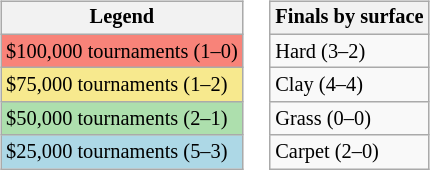<table>
<tr valign=top>
<td><br><table class=wikitable style="font-size:85%">
<tr>
<th>Legend</th>
</tr>
<tr style=background:#f88379>
<td>$100,000 tournaments (1–0)</td>
</tr>
<tr style=background:#f7e98e>
<td>$75,000 tournaments (1–2)</td>
</tr>
<tr style=background:#addfad>
<td>$50,000 tournaments (2–1)</td>
</tr>
<tr style=background:lightblue>
<td>$25,000 tournaments (5–3)</td>
</tr>
</table>
</td>
<td><br><table class=wikitable style="font-size:85%">
<tr>
<th>Finals by surface</th>
</tr>
<tr>
<td>Hard (3–2)</td>
</tr>
<tr>
<td>Clay (4–4)</td>
</tr>
<tr>
<td>Grass (0–0)</td>
</tr>
<tr>
<td>Carpet (2–0)</td>
</tr>
</table>
</td>
</tr>
</table>
